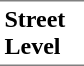<table border=0 cellspacing=0 cellpadding=3>
<tr>
<td style="border-bottom:solid 1px gray;border-top:solid 1px gray;" width=50 valign=top><strong>Street Level</strong></td>
</tr>
</table>
